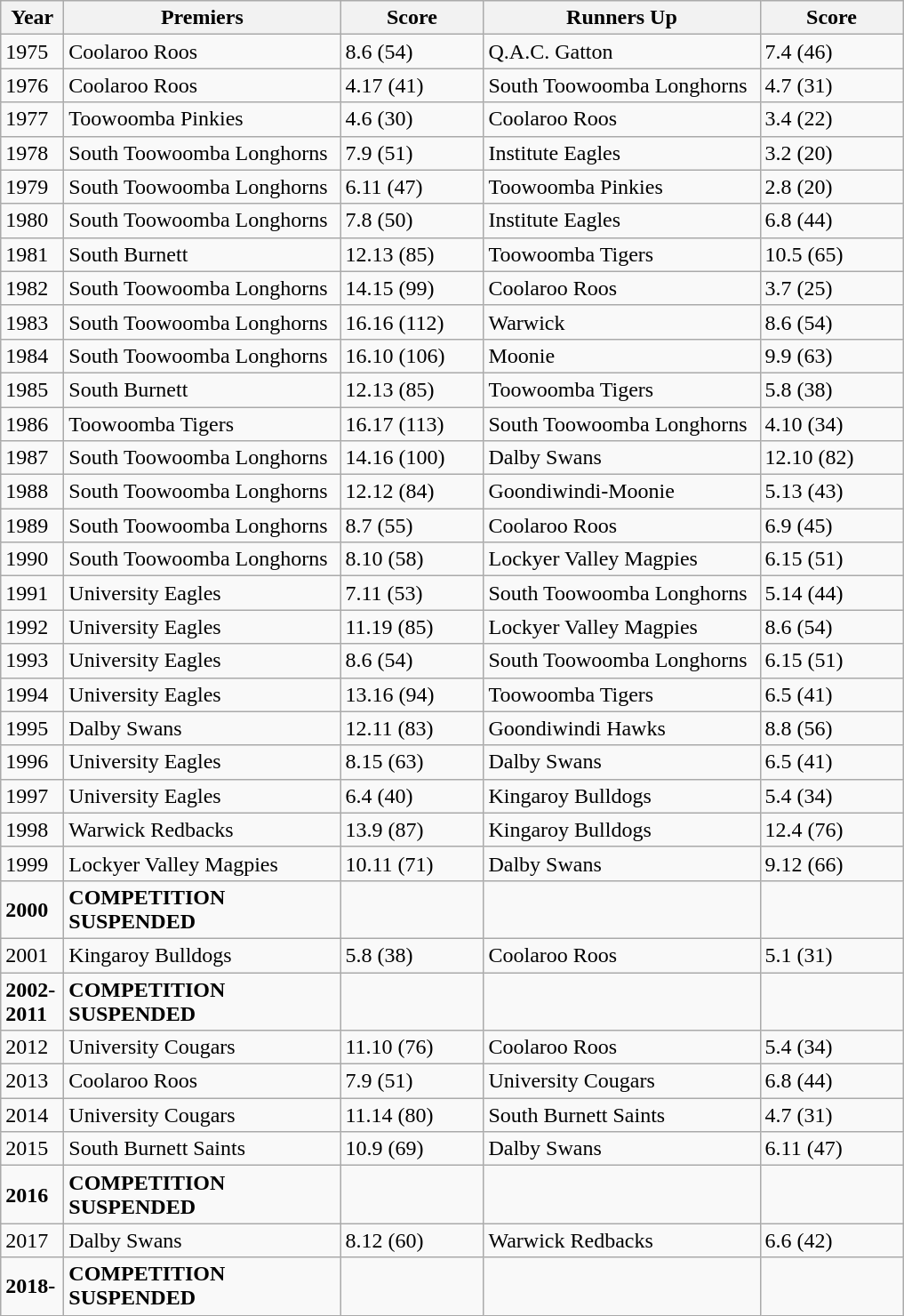<table class = "wikitable">
<tr>
<th width = "40">Year</th>
<th width = "200">Premiers</th>
<th width = "100">Score</th>
<th width = "200">Runners Up</th>
<th width = "100">Score</th>
</tr>
<tr>
<td>1975</td>
<td>Coolaroo Roos</td>
<td>8.6 (54)</td>
<td>Q.A.C. Gatton</td>
<td>7.4 (46)</td>
</tr>
<tr>
<td>1976</td>
<td>Coolaroo Roos</td>
<td>4.17 (41)</td>
<td>South Toowoomba Longhorns</td>
<td>4.7 (31)</td>
</tr>
<tr>
<td>1977</td>
<td>Toowoomba Pinkies</td>
<td>4.6 (30)</td>
<td>Coolaroo Roos</td>
<td>3.4 (22)</td>
</tr>
<tr>
<td>1978</td>
<td>South Toowoomba Longhorns</td>
<td>7.9 (51)</td>
<td>Institute Eagles</td>
<td>3.2 (20)</td>
</tr>
<tr>
<td>1979</td>
<td>South Toowoomba Longhorns</td>
<td>6.11 (47)</td>
<td>Toowoomba Pinkies</td>
<td>2.8 (20)</td>
</tr>
<tr>
<td>1980</td>
<td>South Toowoomba Longhorns</td>
<td>7.8 (50)</td>
<td>Institute Eagles</td>
<td>6.8 (44)</td>
</tr>
<tr>
<td>1981</td>
<td>South Burnett</td>
<td>12.13 (85)</td>
<td>Toowoomba Tigers</td>
<td>10.5 (65)</td>
</tr>
<tr>
<td>1982</td>
<td>South Toowoomba Longhorns</td>
<td>14.15 (99)</td>
<td>Coolaroo Roos</td>
<td>3.7 (25)</td>
</tr>
<tr>
<td>1983</td>
<td>South Toowoomba Longhorns</td>
<td>16.16 (112)</td>
<td>Warwick</td>
<td>8.6 (54)</td>
</tr>
<tr>
<td>1984</td>
<td>South Toowoomba Longhorns</td>
<td>16.10 (106)</td>
<td>Moonie</td>
<td>9.9 (63)</td>
</tr>
<tr>
<td>1985</td>
<td>South Burnett</td>
<td>12.13 (85)</td>
<td>Toowoomba Tigers</td>
<td>5.8 (38)</td>
</tr>
<tr>
<td>1986</td>
<td>Toowoomba Tigers</td>
<td>16.17 (113)</td>
<td>South Toowoomba Longhorns</td>
<td>4.10 (34)</td>
</tr>
<tr>
<td>1987</td>
<td>South Toowoomba Longhorns</td>
<td>14.16 (100)</td>
<td>Dalby Swans</td>
<td>12.10 (82)</td>
</tr>
<tr>
<td>1988</td>
<td>South Toowoomba Longhorns</td>
<td>12.12 (84)</td>
<td>Goondiwindi-Moonie</td>
<td>5.13 (43)</td>
</tr>
<tr>
<td>1989</td>
<td>South Toowoomba Longhorns</td>
<td>8.7 (55)</td>
<td>Coolaroo Roos</td>
<td>6.9 (45)</td>
</tr>
<tr>
<td>1990</td>
<td>South Toowoomba Longhorns</td>
<td>8.10 (58)</td>
<td>Lockyer Valley Magpies</td>
<td>6.15 (51)</td>
</tr>
<tr>
<td>1991</td>
<td>University Eagles</td>
<td>7.11 (53)</td>
<td>South Toowoomba Longhorns</td>
<td>5.14 (44)</td>
</tr>
<tr>
<td>1992</td>
<td>University Eagles</td>
<td>11.19 (85)</td>
<td>Lockyer Valley Magpies</td>
<td>8.6 (54)</td>
</tr>
<tr>
<td>1993</td>
<td>University Eagles</td>
<td>8.6 (54)</td>
<td>South Toowoomba Longhorns</td>
<td>6.15 (51)</td>
</tr>
<tr>
<td>1994</td>
<td>University Eagles</td>
<td>13.16 (94)</td>
<td>Toowoomba Tigers</td>
<td>6.5 (41)</td>
</tr>
<tr>
<td>1995</td>
<td>Dalby Swans</td>
<td>12.11 (83)</td>
<td>Goondiwindi Hawks</td>
<td>8.8 (56)</td>
</tr>
<tr>
<td>1996</td>
<td>University Eagles</td>
<td>8.15 (63)</td>
<td>Dalby Swans</td>
<td>6.5 (41)</td>
</tr>
<tr>
<td>1997</td>
<td>University Eagles</td>
<td>6.4 (40)</td>
<td>Kingaroy Bulldogs</td>
<td>5.4 (34)</td>
</tr>
<tr>
<td>1998</td>
<td>Warwick Redbacks</td>
<td>13.9 (87)</td>
<td>Kingaroy Bulldogs</td>
<td>12.4 (76)</td>
</tr>
<tr>
<td>1999</td>
<td>Lockyer Valley Magpies</td>
<td>10.11 (71)</td>
<td>Dalby Swans</td>
<td>9.12 (66)</td>
</tr>
<tr>
<td><strong> 2000 </strong></td>
<td><strong> COMPETITION SUSPENDED </strong></td>
<td></td>
<td></td>
<td></td>
</tr>
<tr>
<td>2001</td>
<td>Kingaroy Bulldogs</td>
<td>5.8 (38)</td>
<td>Coolaroo Roos</td>
<td>5.1 (31)</td>
</tr>
<tr>
<td><strong> 2002-2011 </strong></td>
<td><strong> COMPETITION SUSPENDED </strong></td>
<td></td>
<td></td>
<td></td>
</tr>
<tr>
<td>2012</td>
<td>University Cougars</td>
<td>11.10 (76)</td>
<td>Coolaroo Roos</td>
<td>5.4 (34)</td>
</tr>
<tr>
<td>2013</td>
<td>Coolaroo Roos</td>
<td>7.9 (51)</td>
<td>University Cougars</td>
<td>6.8 (44)</td>
</tr>
<tr>
<td>2014</td>
<td>University Cougars</td>
<td>11.14 (80)</td>
<td>South Burnett Saints</td>
<td>4.7 (31)</td>
</tr>
<tr>
<td>2015</td>
<td>South Burnett Saints</td>
<td>10.9 (69)</td>
<td>Dalby Swans</td>
<td>6.11 (47)</td>
</tr>
<tr>
<td><strong> 2016 </strong></td>
<td><strong> COMPETITION SUSPENDED </strong></td>
<td></td>
<td></td>
<td></td>
</tr>
<tr>
<td>2017</td>
<td>Dalby Swans</td>
<td>8.12 (60)</td>
<td>Warwick Redbacks</td>
<td>6.6 (42)</td>
</tr>
<tr>
<td><strong> 2018- </strong></td>
<td><strong> COMPETITION SUSPENDED </strong></td>
<td></td>
<td></td>
<td></td>
</tr>
</table>
